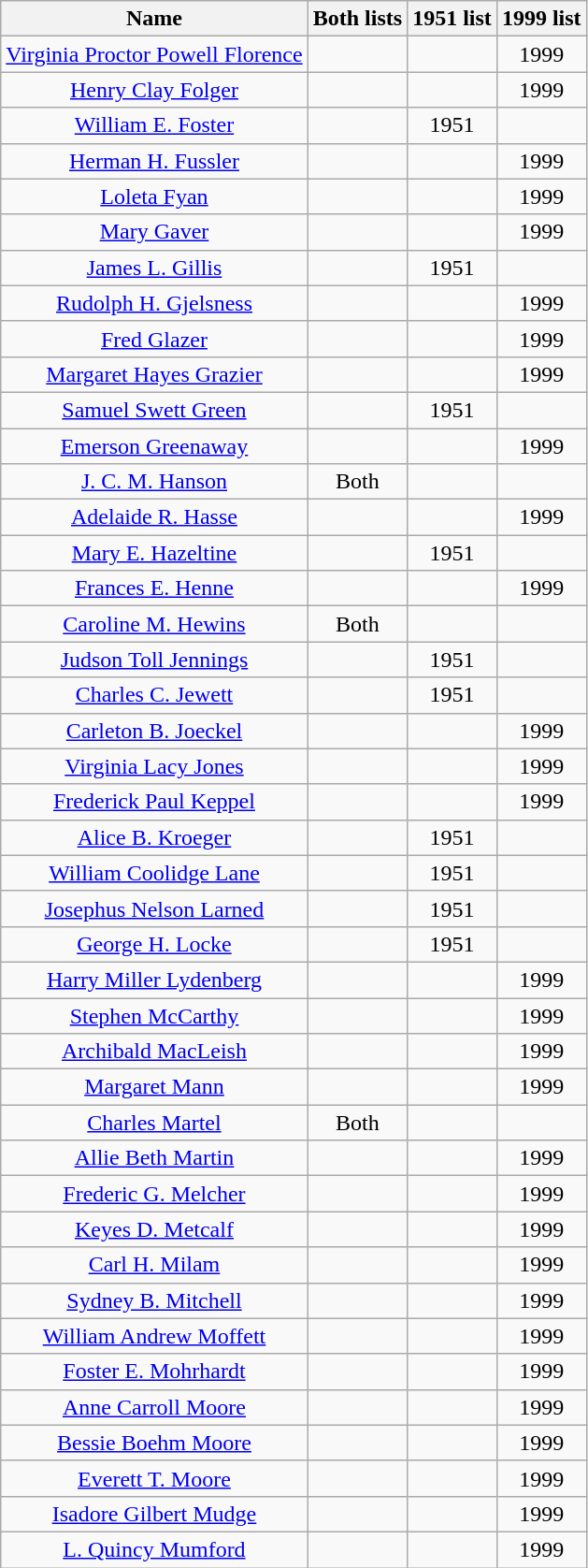<table class="wikitable" style="text-align: center;">
<tr>
<th>Name</th>
<th>Both lists</th>
<th>1951 list</th>
<th>1999 list</th>
</tr>
<tr>
<td><a href='#'>Virginia Proctor Powell Florence</a></td>
<td></td>
<td></td>
<td>1999</td>
</tr>
<tr>
<td><a href='#'>Henry Clay Folger</a></td>
<td></td>
<td></td>
<td>1999</td>
</tr>
<tr>
<td><a href='#'>William E. Foster</a></td>
<td></td>
<td>1951</td>
<td></td>
</tr>
<tr>
<td><a href='#'>Herman H. Fussler</a></td>
<td></td>
<td></td>
<td>1999</td>
</tr>
<tr>
<td><a href='#'>Loleta Fyan</a></td>
<td></td>
<td></td>
<td>1999</td>
</tr>
<tr>
<td><a href='#'>Mary Gaver</a></td>
<td></td>
<td></td>
<td>1999</td>
</tr>
<tr>
<td><a href='#'>James L. Gillis</a></td>
<td></td>
<td>1951</td>
<td></td>
</tr>
<tr>
<td><a href='#'>Rudolph H. Gjelsness</a></td>
<td></td>
<td></td>
<td>1999</td>
</tr>
<tr>
<td><a href='#'>Fred Glazer</a></td>
<td></td>
<td></td>
<td>1999</td>
</tr>
<tr>
<td><a href='#'>Margaret Hayes Grazier</a></td>
<td></td>
<td></td>
<td>1999</td>
</tr>
<tr>
<td><a href='#'>Samuel Swett Green</a></td>
<td></td>
<td>1951</td>
<td></td>
</tr>
<tr>
<td><a href='#'>Emerson Greenaway</a></td>
<td></td>
<td></td>
<td>1999</td>
</tr>
<tr>
<td><a href='#'>J. C. M. Hanson</a></td>
<td>Both</td>
<td></td>
<td></td>
</tr>
<tr>
<td><a href='#'>Adelaide R. Hasse</a></td>
<td></td>
<td></td>
<td>1999</td>
</tr>
<tr>
<td><a href='#'>Mary E. Hazeltine</a></td>
<td></td>
<td>1951</td>
<td></td>
</tr>
<tr>
<td><a href='#'>Frances E. Henne</a></td>
<td></td>
<td></td>
<td>1999</td>
</tr>
<tr>
<td><a href='#'>Caroline M. Hewins</a></td>
<td>Both</td>
<td></td>
<td></td>
</tr>
<tr>
<td><a href='#'>Judson Toll Jennings</a></td>
<td></td>
<td>1951</td>
<td></td>
</tr>
<tr>
<td><a href='#'>Charles C. Jewett</a></td>
<td></td>
<td>1951</td>
<td></td>
</tr>
<tr>
<td><a href='#'>Carleton B. Joeckel</a></td>
<td></td>
<td></td>
<td>1999</td>
</tr>
<tr>
<td><a href='#'>Virginia Lacy Jones</a></td>
<td></td>
<td></td>
<td>1999</td>
</tr>
<tr>
<td><a href='#'>Frederick Paul Keppel</a></td>
<td></td>
<td></td>
<td>1999</td>
</tr>
<tr>
<td><a href='#'>Alice B. Kroeger</a></td>
<td></td>
<td>1951</td>
<td></td>
</tr>
<tr>
<td><a href='#'>William Coolidge Lane</a></td>
<td></td>
<td>1951</td>
<td></td>
</tr>
<tr>
<td><a href='#'>Josephus Nelson Larned</a></td>
<td></td>
<td>1951</td>
<td></td>
</tr>
<tr>
<td><a href='#'>George H. Locke</a></td>
<td></td>
<td>1951</td>
<td></td>
</tr>
<tr>
<td><a href='#'>Harry Miller Lydenberg</a></td>
<td></td>
<td></td>
<td>1999</td>
</tr>
<tr>
<td><a href='#'>Stephen McCarthy</a></td>
<td></td>
<td></td>
<td>1999</td>
</tr>
<tr>
<td><a href='#'>Archibald MacLeish</a></td>
<td></td>
<td></td>
<td>1999</td>
</tr>
<tr>
<td><a href='#'>Margaret Mann</a></td>
<td></td>
<td></td>
<td>1999</td>
</tr>
<tr>
<td><a href='#'>Charles Martel</a></td>
<td>Both</td>
<td></td>
<td></td>
</tr>
<tr>
<td><a href='#'>Allie Beth Martin</a></td>
<td></td>
<td></td>
<td>1999</td>
</tr>
<tr>
<td><a href='#'>Frederic G. Melcher</a></td>
<td></td>
<td></td>
<td>1999</td>
</tr>
<tr>
<td><a href='#'>Keyes D. Metcalf</a></td>
<td></td>
<td></td>
<td>1999</td>
</tr>
<tr>
<td><a href='#'>Carl H. Milam</a></td>
<td></td>
<td></td>
<td>1999</td>
</tr>
<tr>
<td><a href='#'>Sydney B. Mitchell</a></td>
<td></td>
<td></td>
<td>1999</td>
</tr>
<tr>
<td><a href='#'>William Andrew Moffett</a></td>
<td></td>
<td></td>
<td>1999</td>
</tr>
<tr>
<td><a href='#'>Foster E. Mohrhardt</a></td>
<td></td>
<td></td>
<td>1999</td>
</tr>
<tr>
<td><a href='#'>Anne Carroll Moore</a></td>
<td></td>
<td></td>
<td>1999</td>
</tr>
<tr>
<td><a href='#'>Bessie Boehm Moore</a></td>
<td></td>
<td></td>
<td>1999</td>
</tr>
<tr>
<td><a href='#'>Everett T. Moore</a></td>
<td></td>
<td></td>
<td>1999</td>
</tr>
<tr>
<td><a href='#'>Isadore Gilbert Mudge</a></td>
<td></td>
<td></td>
<td>1999</td>
</tr>
<tr>
<td><a href='#'>L. Quincy Mumford</a></td>
<td></td>
<td></td>
<td>1999</td>
</tr>
</table>
